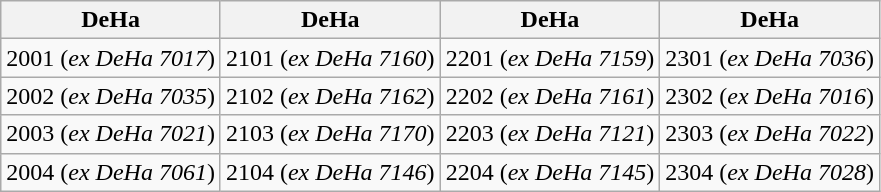<table class="wikitable">
<tr>
<th>DeHa</th>
<th>DeHa</th>
<th>DeHa</th>
<th>DeHa</th>
</tr>
<tr>
<td>2001 (<em>ex DeHa 7017</em>)</td>
<td>2101 (<em>ex DeHa 7160</em>)</td>
<td>2201 (<em>ex DeHa 7159</em>)</td>
<td>2301 (<em>ex DeHa 7036</em>)</td>
</tr>
<tr>
<td>2002 (<em>ex DeHa 7035</em>)</td>
<td>2102 (<em>ex DeHa 7162</em>)</td>
<td>2202 (<em>ex DeHa 7161</em>)</td>
<td>2302 (<em>ex DeHa 7016</em>)</td>
</tr>
<tr>
<td>2003 (<em>ex DeHa 7021</em>)</td>
<td>2103 (<em>ex DeHa 7170</em>)</td>
<td>2203 (<em>ex DeHa 7121</em>)</td>
<td>2303 (<em>ex DeHa 7022</em>)</td>
</tr>
<tr>
<td>2004 (<em>ex DeHa 7061</em>)</td>
<td>2104 (<em>ex DeHa 7146</em>)</td>
<td>2204 (<em>ex DeHa 7145</em>)</td>
<td>2304 (<em>ex DeHa 7028</em>)</td>
</tr>
</table>
